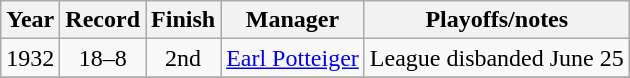<table class="wikitable" style="text-align:center">
<tr>
<th>Year</th>
<th>Record</th>
<th>Finish</th>
<th>Manager</th>
<th>Playoffs/notes</th>
</tr>
<tr align=center>
<td>1932</td>
<td>18–8</td>
<td>2nd</td>
<td><a href='#'>Earl Potteiger</a></td>
<td>League disbanded June 25</td>
</tr>
<tr align=center>
</tr>
</table>
